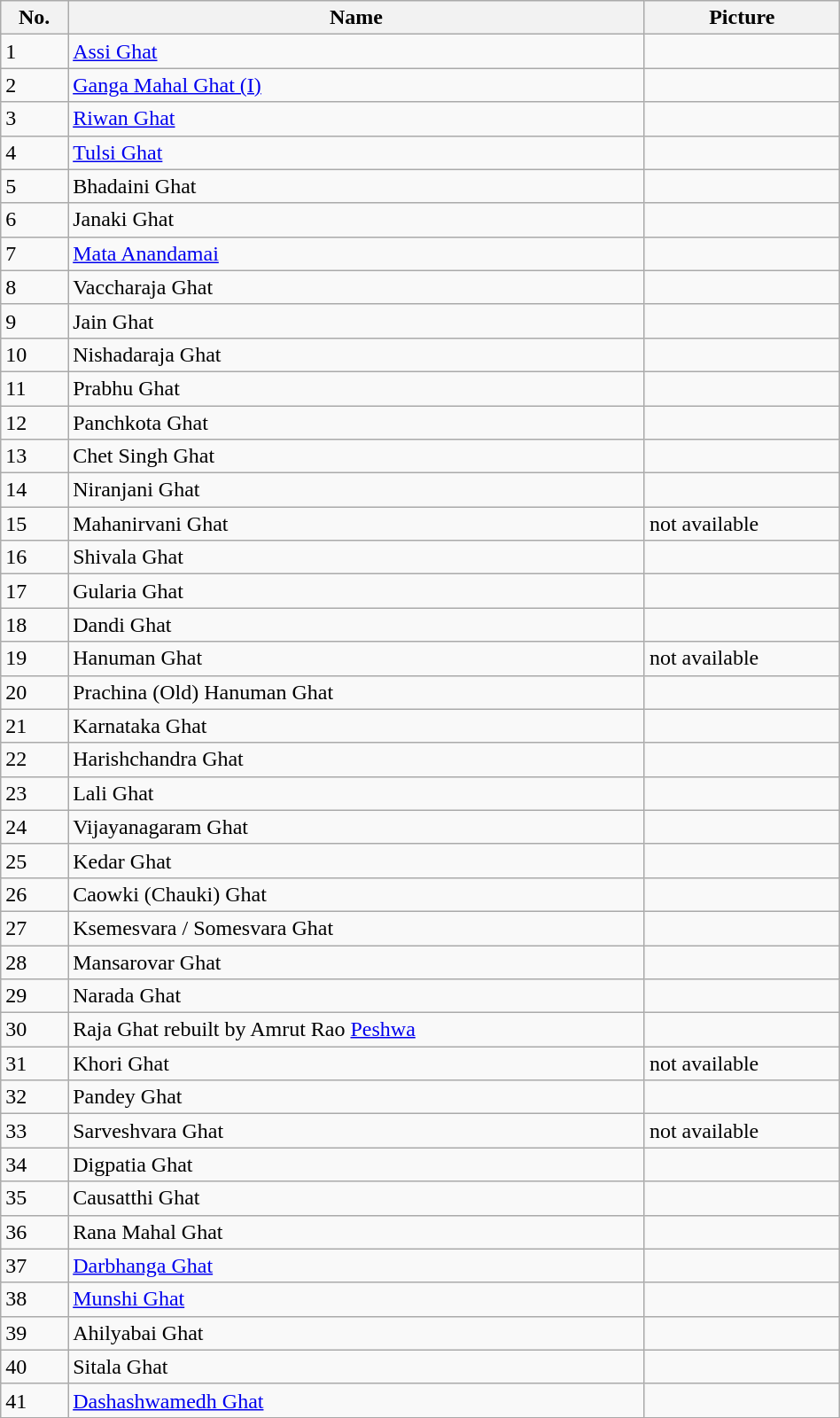<table class="wikitable sortable" width=50%>
<tr>
<th>No.</th>
<th>Name</th>
<th class="unsortable">Picture</th>
</tr>
<tr>
<td>1</td>
<td><a href='#'>Assi Ghat</a></td>
<td></td>
</tr>
<tr>
<td>2</td>
<td><a href='#'>Ganga Mahal Ghat (I)</a></td>
<td></td>
</tr>
<tr>
<td>3</td>
<td><a href='#'>Riwan Ghat</a></td>
<td></td>
</tr>
<tr>
<td>4</td>
<td><a href='#'>Tulsi Ghat</a></td>
<td></td>
</tr>
<tr>
<td>5</td>
<td>Bhadaini Ghat</td>
<td></td>
</tr>
<tr>
<td>6</td>
<td>Janaki Ghat</td>
<td></td>
</tr>
<tr>
<td>7</td>
<td><a href='#'>Mata Anandamai</a></td>
<td></td>
</tr>
<tr>
<td>8</td>
<td>Vaccharaja Ghat</td>
<td></td>
</tr>
<tr>
<td>9</td>
<td>Jain Ghat</td>
<td></td>
</tr>
<tr>
<td>10</td>
<td>Nishadaraja Ghat</td>
<td></td>
</tr>
<tr>
<td>11</td>
<td>Prabhu Ghat</td>
<td></td>
</tr>
<tr>
<td>12</td>
<td>Panchkota Ghat</td>
<td></td>
</tr>
<tr>
<td>13</td>
<td>Chet Singh Ghat</td>
<td></td>
</tr>
<tr>
<td>14</td>
<td>Niranjani Ghat</td>
<td></td>
</tr>
<tr>
<td>15</td>
<td>Mahanirvani Ghat</td>
<td>not available</td>
</tr>
<tr>
<td>16</td>
<td>Shivala Ghat</td>
<td></td>
</tr>
<tr>
<td>17</td>
<td>Gularia Ghat</td>
<td></td>
</tr>
<tr>
<td>18</td>
<td>Dandi Ghat</td>
</tr>
<tr>
<td>19</td>
<td>Hanuman Ghat</td>
<td>not available</td>
</tr>
<tr>
<td>20</td>
<td>Prachina (Old) Hanuman Ghat</td>
<td></td>
</tr>
<tr>
<td>21</td>
<td>Karnataka Ghat</td>
<td></td>
</tr>
<tr>
<td>22</td>
<td>Harishchandra Ghat</td>
<td></td>
</tr>
<tr>
<td>23</td>
<td>Lali Ghat</td>
<td></td>
</tr>
<tr>
<td>24</td>
<td>Vijayanagaram Ghat</td>
<td></td>
</tr>
<tr>
<td>25</td>
<td>Kedar Ghat</td>
<td></td>
</tr>
<tr>
<td>26</td>
<td>Caowki (Chauki) Ghat</td>
<td></td>
</tr>
<tr>
<td>27</td>
<td>Ksemesvara / Somesvara Ghat</td>
<td></td>
</tr>
<tr>
<td>28</td>
<td>Mansarovar Ghat</td>
<td></td>
</tr>
<tr>
<td>29</td>
<td>Narada Ghat</td>
<td></td>
</tr>
<tr>
<td>30</td>
<td>Raja Ghat rebuilt by Amrut Rao <a href='#'>Peshwa</a></td>
<td></td>
</tr>
<tr>
<td>31</td>
<td>Khori Ghat</td>
<td>not available</td>
</tr>
<tr>
<td>32</td>
<td>Pandey Ghat</td>
<td></td>
</tr>
<tr>
<td>33</td>
<td>Sarveshvara Ghat</td>
<td>not available</td>
</tr>
<tr>
<td>34</td>
<td>Digpatia Ghat</td>
<td></td>
</tr>
<tr>
<td>35</td>
<td>Causatthi Ghat</td>
<td></td>
</tr>
<tr>
<td>36</td>
<td>Rana Mahal Ghat</td>
<td></td>
</tr>
<tr>
<td>37</td>
<td><a href='#'>Darbhanga Ghat</a></td>
<td></td>
</tr>
<tr>
<td>38</td>
<td><a href='#'>Munshi Ghat</a></td>
<td></td>
</tr>
<tr>
<td>39</td>
<td>Ahilyabai Ghat</td>
<td></td>
</tr>
<tr>
<td>40</td>
<td>Sitala Ghat</td>
<td></td>
</tr>
<tr>
<td>41</td>
<td><a href='#'>Dashashwamedh Ghat</a></td>
<td></td>
</tr>
<tr>
</tr>
</table>
